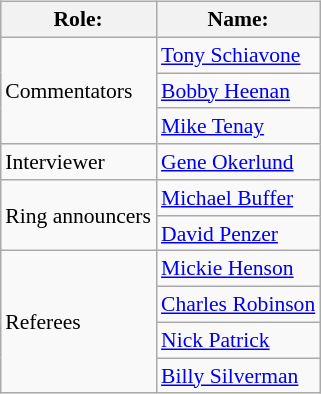<table class=wikitable style="font-size:90%; margin: 0.5em 0 0.5em 1em; float: right; clear: right;">
<tr>
<th>Role:</th>
<th>Name:</th>
</tr>
<tr>
<td rowspan=3>Commentators</td>
<td><a href='#'>Tony Schiavone</a></td>
</tr>
<tr>
<td><a href='#'>Bobby Heenan</a></td>
</tr>
<tr>
<td><a href='#'>Mike Tenay</a></td>
</tr>
<tr>
<td>Interviewer</td>
<td><a href='#'>Gene Okerlund</a></td>
</tr>
<tr>
<td rowspan=2>Ring announcers</td>
<td><a href='#'>Michael Buffer</a></td>
</tr>
<tr>
<td><a href='#'>David Penzer</a></td>
</tr>
<tr>
<td rowspan=4>Referees</td>
<td><a href='#'>Mickie Henson</a></td>
</tr>
<tr>
<td><a href='#'>Charles Robinson</a></td>
</tr>
<tr>
<td><a href='#'>Nick Patrick</a></td>
</tr>
<tr>
<td><a href='#'>Billy Silverman</a></td>
</tr>
</table>
